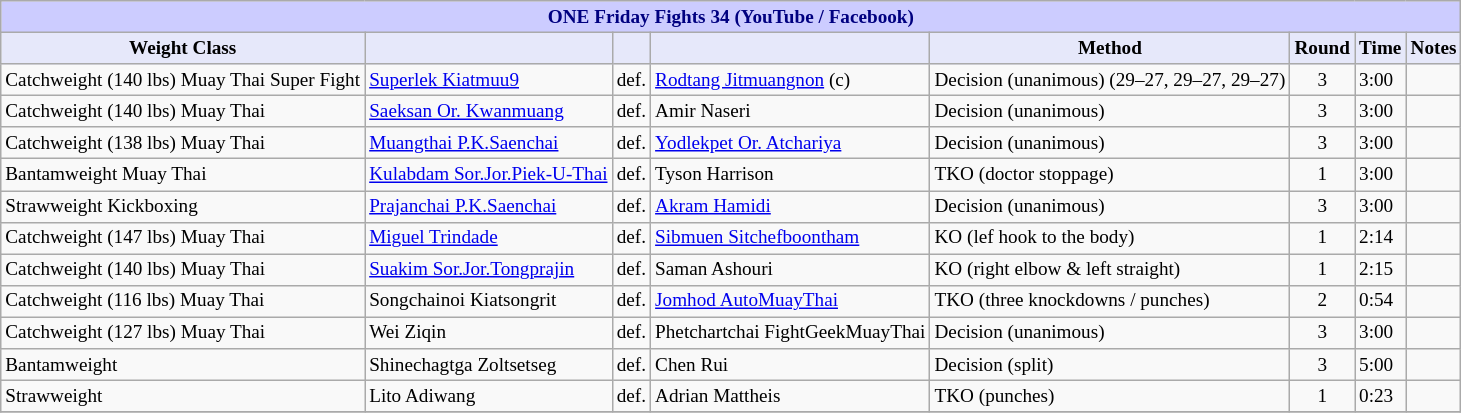<table class="wikitable" style="font-size: 80%;">
<tr>
<th colspan="8" style="background-color: #ccf; color: #000080; text-align: center;"><strong>ONE Friday Fights 34 (YouTube / Facebook)</strong></th>
</tr>
<tr>
<th colspan="1" style="background-color: #E6E8FA; color: #000000; text-align: center;">Weight Class</th>
<th colspan="1" style="background-color: #E6E8FA; color: #000000; text-align: center;"></th>
<th colspan="1" style="background-color: #E6E8FA; color: #000000; text-align: center;"></th>
<th colspan="1" style="background-color: #E6E8FA; color: #000000; text-align: center;"></th>
<th colspan="1" style="background-color: #E6E8FA; color: #000000; text-align: center;">Method</th>
<th colspan="1" style="background-color: #E6E8FA; color: #000000; text-align: center;">Round</th>
<th colspan="1" style="background-color: #E6E8FA; color: #000000; text-align: center;">Time</th>
<th colspan="1" style="background-color: #E6E8FA; color: #000000; text-align: center;">Notes</th>
</tr>
<tr>
<td>Catchweight (140 lbs) Muay Thai Super Fight</td>
<td> <a href='#'>Superlek Kiatmuu9</a></td>
<td>def.</td>
<td> <a href='#'>Rodtang Jitmuangnon</a> (c)</td>
<td>Decision (unanimous) (29–27, 29–27, 29–27)</td>
<td align=center>3</td>
<td>3:00</td>
<td></td>
</tr>
<tr>
<td>Catchweight (140 lbs) Muay Thai</td>
<td> <a href='#'>Saeksan Or. Kwanmuang</a></td>
<td>def.</td>
<td> Amir Naseri</td>
<td>Decision (unanimous)</td>
<td align=center>3</td>
<td>3:00</td>
<td></td>
</tr>
<tr>
<td>Catchweight (138 lbs) Muay Thai</td>
<td> <a href='#'>Muangthai P.K.Saenchai</a></td>
<td>def.</td>
<td> <a href='#'>Yodlekpet Or. Atchariya</a></td>
<td>Decision (unanimous)</td>
<td align=center>3</td>
<td>3:00</td>
<td></td>
</tr>
<tr>
<td>Bantamweight Muay Thai</td>
<td> <a href='#'>Kulabdam Sor.Jor.Piek-U-Thai</a></td>
<td>def.</td>
<td> Tyson Harrison</td>
<td>TKO (doctor stoppage)</td>
<td align=center>1</td>
<td>3:00</td>
<td></td>
</tr>
<tr>
<td>Strawweight Kickboxing</td>
<td> <a href='#'>Prajanchai P.K.Saenchai</a></td>
<td>def.</td>
<td> <a href='#'>Akram Hamidi</a></td>
<td>Decision (unanimous)</td>
<td align=center>3</td>
<td>3:00</td>
<td></td>
</tr>
<tr>
<td>Catchweight (147 lbs) Muay Thai</td>
<td> <a href='#'>Miguel Trindade</a></td>
<td>def.</td>
<td> <a href='#'>Sibmuen Sitchefboontham</a></td>
<td>KO (lef hook to the body)</td>
<td align=center>1</td>
<td>2:14</td>
<td></td>
</tr>
<tr>
<td>Catchweight (140 lbs) Muay Thai</td>
<td> <a href='#'>Suakim Sor.Jor.Tongprajin</a></td>
<td>def.</td>
<td> Saman Ashouri</td>
<td>KO (right elbow & left straight)</td>
<td align=center>1</td>
<td>2:15</td>
<td></td>
</tr>
<tr>
<td>Catchweight (116 lbs) Muay Thai</td>
<td> Songchainoi Kiatsongrit</td>
<td>def.</td>
<td> <a href='#'>Jomhod AutoMuayThai</a></td>
<td>TKO (three knockdowns / punches)</td>
<td align=center>2</td>
<td>0:54</td>
<td></td>
</tr>
<tr>
<td>Catchweight (127 lbs) Muay Thai</td>
<td> Wei Ziqin</td>
<td>def.</td>
<td> Phetchartchai FightGeekMuayThai</td>
<td>Decision (unanimous)</td>
<td align=center>3</td>
<td>3:00</td>
<td></td>
</tr>
<tr>
<td>Bantamweight</td>
<td> Shinechagtga Zoltsetseg</td>
<td>def.</td>
<td> Chen Rui</td>
<td>Decision (split)</td>
<td align=center>3</td>
<td>5:00</td>
<td></td>
</tr>
<tr>
<td>Strawweight</td>
<td> Lito Adiwang</td>
<td>def.</td>
<td> Adrian Mattheis</td>
<td>TKO (punches)</td>
<td align=center>1</td>
<td>0:23</td>
<td></td>
</tr>
<tr>
</tr>
</table>
